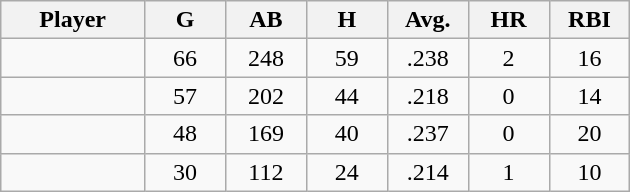<table class="wikitable sortable">
<tr>
<th bgcolor="#DDDDFF" width="16%">Player</th>
<th bgcolor="#DDDDFF" width="9%">G</th>
<th bgcolor="#DDDDFF" width="9%">AB</th>
<th bgcolor="#DDDDFF" width="9%">H</th>
<th bgcolor="#DDDDFF" width="9%">Avg.</th>
<th bgcolor="#DDDDFF" width="9%">HR</th>
<th bgcolor="#DDDDFF" width="9%">RBI</th>
</tr>
<tr align="center">
<td></td>
<td>66</td>
<td>248</td>
<td>59</td>
<td>.238</td>
<td>2</td>
<td>16</td>
</tr>
<tr align="center">
<td></td>
<td>57</td>
<td>202</td>
<td>44</td>
<td>.218</td>
<td>0</td>
<td>14</td>
</tr>
<tr align="center">
<td></td>
<td>48</td>
<td>169</td>
<td>40</td>
<td>.237</td>
<td>0</td>
<td>20</td>
</tr>
<tr align="center">
<td></td>
<td>30</td>
<td>112</td>
<td>24</td>
<td>.214</td>
<td>1</td>
<td>10</td>
</tr>
</table>
